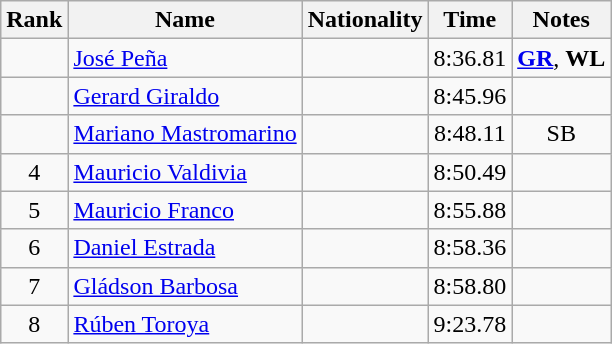<table class="wikitable sortable" style="text-align:center">
<tr>
<th>Rank</th>
<th>Name</th>
<th>Nationality</th>
<th>Time</th>
<th>Notes</th>
</tr>
<tr>
<td></td>
<td align=left><a href='#'>José Peña</a></td>
<td align=left></td>
<td>8:36.81</td>
<td><strong><a href='#'>GR</a></strong>, <strong>WL</strong></td>
</tr>
<tr>
<td></td>
<td align=left><a href='#'>Gerard Giraldo</a></td>
<td align=left></td>
<td>8:45.96</td>
<td></td>
</tr>
<tr>
<td></td>
<td align=left><a href='#'>Mariano Mastromarino</a></td>
<td align=left></td>
<td>8:48.11</td>
<td>SB</td>
</tr>
<tr>
<td>4</td>
<td align=left><a href='#'>Mauricio Valdivia</a></td>
<td align=left></td>
<td>8:50.49</td>
<td></td>
</tr>
<tr>
<td>5</td>
<td align=left><a href='#'>Mauricio Franco</a></td>
<td align=left></td>
<td>8:55.88</td>
<td></td>
</tr>
<tr>
<td>6</td>
<td align=left><a href='#'>Daniel Estrada</a></td>
<td align=left></td>
<td>8:58.36</td>
<td></td>
</tr>
<tr>
<td>7</td>
<td align=left><a href='#'>Gládson Barbosa</a></td>
<td align=left></td>
<td>8:58.80</td>
<td></td>
</tr>
<tr>
<td>8</td>
<td align=left><a href='#'>Rúben Toroya</a></td>
<td align=left></td>
<td>9:23.78</td>
<td></td>
</tr>
</table>
